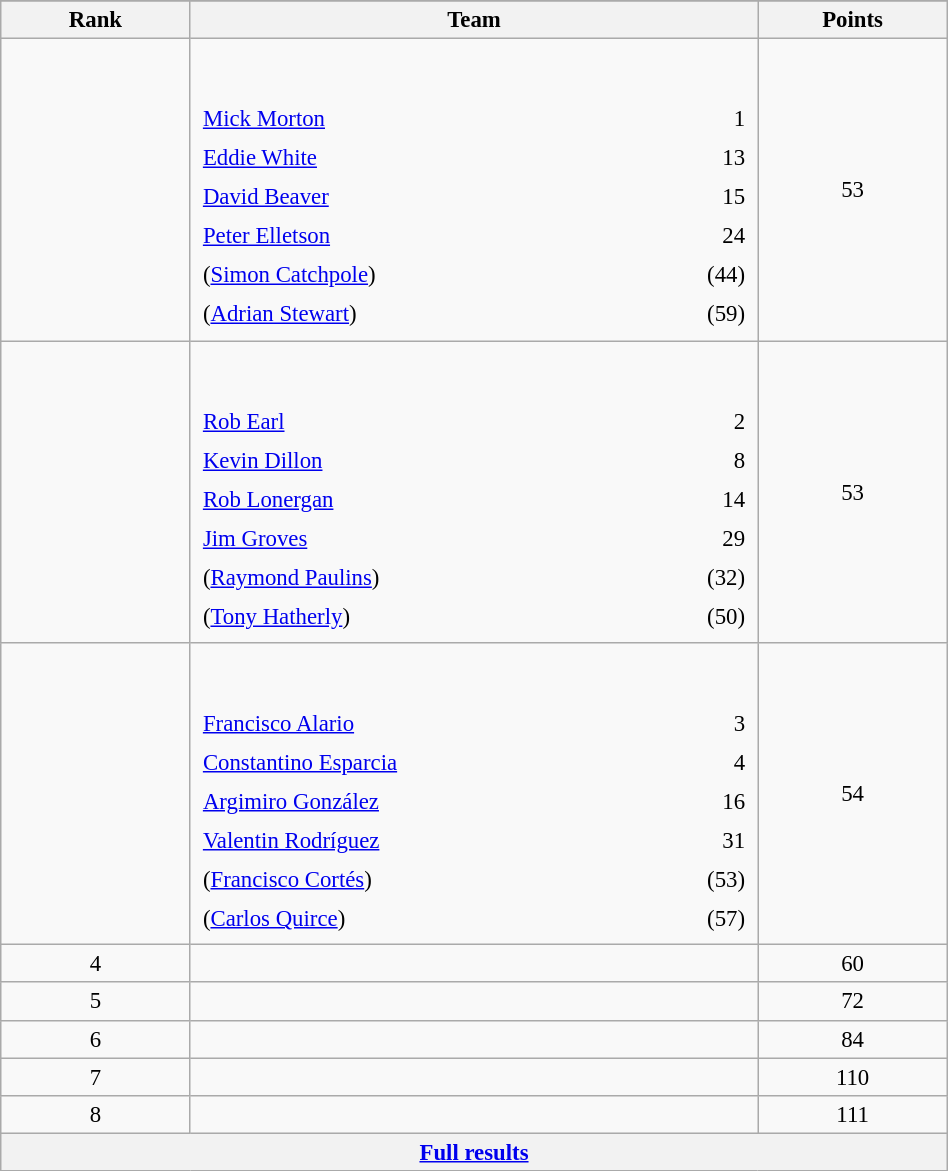<table class="wikitable sortable" style=" text-align:center; font-size:95%;" width="50%">
<tr>
</tr>
<tr>
<th width=10%>Rank</th>
<th width=30%>Team</th>
<th width=10%>Points</th>
</tr>
<tr>
<td align=center></td>
<td align=left> <br><br><table width=100%>
<tr>
<td align=left style="border:0"><a href='#'>Mick Morton</a></td>
<td align=right style="border:0">1</td>
</tr>
<tr>
<td align=left style="border:0"><a href='#'>Eddie White</a></td>
<td align=right style="border:0">13</td>
</tr>
<tr>
<td align=left style="border:0"><a href='#'>David Beaver</a></td>
<td align=right style="border:0">15</td>
</tr>
<tr>
<td align=left style="border:0"><a href='#'>Peter Elletson</a></td>
<td align=right style="border:0">24</td>
</tr>
<tr>
<td align=left style="border:0">(<a href='#'>Simon Catchpole</a>)</td>
<td align=right style="border:0">(44)</td>
</tr>
<tr>
<td align=left style="border:0">(<a href='#'>Adrian Stewart</a>)</td>
<td align=right style="border:0">(59)</td>
</tr>
</table>
</td>
<td>53</td>
</tr>
<tr>
<td align=center></td>
<td align=left> <br><br><table width=100%>
<tr>
<td align=left style="border:0"><a href='#'>Rob Earl</a></td>
<td align=right style="border:0">2</td>
</tr>
<tr>
<td align=left style="border:0"><a href='#'>Kevin Dillon</a></td>
<td align=right style="border:0">8</td>
</tr>
<tr>
<td align=left style="border:0"><a href='#'>Rob Lonergan</a></td>
<td align=right style="border:0">14</td>
</tr>
<tr>
<td align=left style="border:0"><a href='#'>Jim Groves</a></td>
<td align=right style="border:0">29</td>
</tr>
<tr>
<td align=left style="border:0">(<a href='#'>Raymond Paulins</a>)</td>
<td align=right style="border:0">(32)</td>
</tr>
<tr>
<td align=left style="border:0">(<a href='#'>Tony Hatherly</a>)</td>
<td align=right style="border:0">(50)</td>
</tr>
</table>
</td>
<td>53</td>
</tr>
<tr>
<td align=center></td>
<td align=left> <br><br><table width=100%>
<tr>
<td align=left style="border:0"><a href='#'>Francisco Alario</a></td>
<td align=right style="border:0">3</td>
</tr>
<tr>
<td align=left style="border:0"><a href='#'>Constantino Esparcia</a></td>
<td align=right style="border:0">4</td>
</tr>
<tr>
<td align=left style="border:0"><a href='#'>Argimiro González</a></td>
<td align=right style="border:0">16</td>
</tr>
<tr>
<td align=left style="border:0"><a href='#'>Valentin Rodríguez</a></td>
<td align=right style="border:0">31</td>
</tr>
<tr>
<td align=left style="border:0">(<a href='#'>Francisco Cortés</a>)</td>
<td align=right style="border:0">(53)</td>
</tr>
<tr>
<td align=left style="border:0">(<a href='#'>Carlos Quirce</a>)</td>
<td align=right style="border:0">(57)</td>
</tr>
</table>
</td>
<td>54</td>
</tr>
<tr>
<td align=center>4</td>
<td align=left></td>
<td>60</td>
</tr>
<tr>
<td align=center>5</td>
<td align=left></td>
<td>72</td>
</tr>
<tr>
<td align=center>6</td>
<td align=left></td>
<td>84</td>
</tr>
<tr>
<td align=center>7</td>
<td align=left></td>
<td>110</td>
</tr>
<tr>
<td align=center>8</td>
<td align=left></td>
<td>111</td>
</tr>
<tr class="sortbottom">
<th colspan=3 align=center><a href='#'>Full results</a></th>
</tr>
</table>
